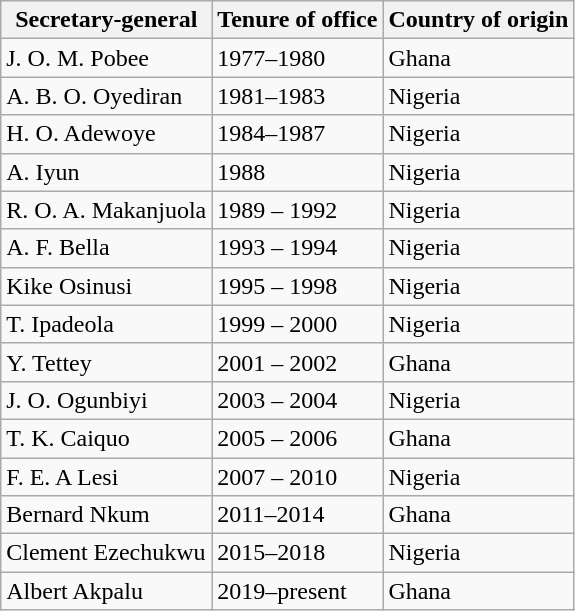<table class="wikitable collapsible sortable">
<tr>
<th>Secretary-general</th>
<th>Tenure of office</th>
<th>Country of origin</th>
</tr>
<tr>
<td>J. O. M. Pobee</td>
<td>1977–1980</td>
<td>Ghana</td>
</tr>
<tr>
<td>A. B. O. Oyediran</td>
<td>1981–1983</td>
<td>Nigeria</td>
</tr>
<tr>
<td>H. O. Adewoye</td>
<td>1984–1987</td>
<td>Nigeria</td>
</tr>
<tr>
<td>A. Iyun</td>
<td>1988</td>
<td>Nigeria</td>
</tr>
<tr>
<td>R. O. A. Makanjuola</td>
<td>1989 – 1992</td>
<td>Nigeria</td>
</tr>
<tr>
<td>A. F. Bella</td>
<td>1993 – 1994</td>
<td>Nigeria</td>
</tr>
<tr>
<td>Kike Osinusi</td>
<td>1995 – 1998</td>
<td>Nigeria</td>
</tr>
<tr>
<td>T. Ipadeola</td>
<td>1999 – 2000</td>
<td>Nigeria</td>
</tr>
<tr>
<td>Y. Tettey</td>
<td>2001 – 2002</td>
<td>Ghana</td>
</tr>
<tr>
<td>J. O. Ogunbiyi</td>
<td>2003 – 2004</td>
<td>Nigeria</td>
</tr>
<tr>
<td>T. K. Caiquo</td>
<td>2005 – 2006</td>
<td>Ghana</td>
</tr>
<tr>
<td>F. E. A Lesi</td>
<td>2007 – 2010</td>
<td>Nigeria</td>
</tr>
<tr>
<td>Bernard Nkum</td>
<td>2011–2014</td>
<td>Ghana</td>
</tr>
<tr>
<td>Clement Ezechukwu</td>
<td>2015–2018</td>
<td>Nigeria</td>
</tr>
<tr>
<td>Albert Akpalu</td>
<td>2019–present</td>
<td>Ghana</td>
</tr>
</table>
